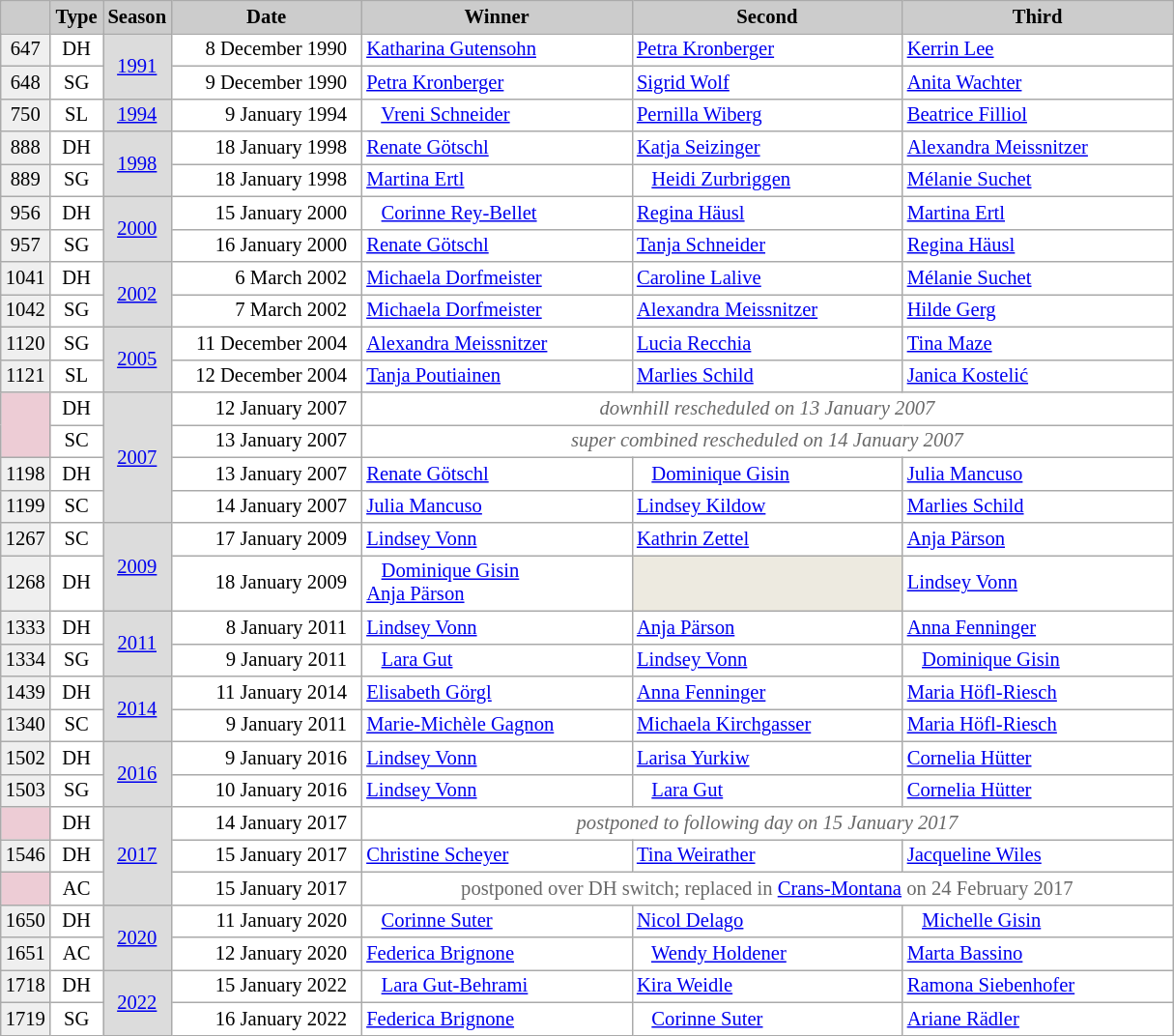<table class="wikitable" style="background:#fff; font-size:86%; line-height:16px; border:grey solid 1px; border-collapse:collapse;">
<tr>
<th style="background-color: #ccc;" width="23"></th>
<th style="background-color: #ccc;" width="30">Type</th>
<th style="background:#ccc;" width="28">Season</th>
<th style="background-color: #ccc;" width="125">Date</th>
<th style="background:#ccc;" width="180">Winner</th>
<th style="background:#ccc;" width="180">Second</th>
<th style="background:#ccc;" width="180">Third</th>
</tr>
<tr>
<td align=center bgcolor="#EFEFEF">647</td>
<td align=center>DH</td>
<td bgcolor=gainsboro align=center rowspan=2><a href='#'>1991</a></td>
<td align=right>8 December 1990  </td>
<td> <a href='#'>Katharina Gutensohn</a></td>
<td> <a href='#'>Petra Kronberger</a></td>
<td> <a href='#'>Kerrin Lee</a></td>
</tr>
<tr>
<td align=center bgcolor="#EFEFEF">648</td>
<td align=center>SG</td>
<td align=right>9 December 1990  </td>
<td> <a href='#'>Petra Kronberger</a></td>
<td> <a href='#'>Sigrid Wolf</a></td>
<td> <a href='#'>Anita Wachter</a></td>
</tr>
<tr>
<td align=center bgcolor="#EFEFEF">750</td>
<td align=center>SL</td>
<td bgcolor=gainsboro align=center><a href='#'>1994</a></td>
<td align=right>9 January 1994  </td>
<td>   <a href='#'>Vreni Schneider</a></td>
<td> <a href='#'>Pernilla Wiberg</a></td>
<td> <a href='#'>Beatrice Filliol</a></td>
</tr>
<tr>
<td align=center bgcolor="#EFEFEF">888</td>
<td align=center>DH</td>
<td bgcolor=gainsboro align=center rowspan=2><a href='#'>1998</a></td>
<td align=right>18 January 1998  </td>
<td> <a href='#'>Renate Götschl</a></td>
<td> <a href='#'>Katja Seizinger</a></td>
<td> <a href='#'>Alexandra Meissnitzer</a></td>
</tr>
<tr>
<td align=center bgcolor="#EFEFEF">889</td>
<td align=center>SG</td>
<td align=right>18 January 1998  </td>
<td> <a href='#'>Martina Ertl</a></td>
<td>   <a href='#'>Heidi Zurbriggen</a></td>
<td> <a href='#'>Mélanie Suchet</a></td>
</tr>
<tr>
<td align=center bgcolor="#EFEFEF">956</td>
<td align=center>DH</td>
<td bgcolor=gainsboro align=center rowspan=2><a href='#'>2000</a></td>
<td align=right>15 January 2000  </td>
<td>   <a href='#'>Corinne Rey-Bellet</a></td>
<td> <a href='#'>Regina Häusl</a></td>
<td> <a href='#'>Martina Ertl</a></td>
</tr>
<tr>
<td align=center bgcolor="#EFEFEF">957</td>
<td align=center>SG</td>
<td align=right>16 January 2000  </td>
<td> <a href='#'>Renate Götschl</a></td>
<td> <a href='#'>Tanja Schneider</a></td>
<td> <a href='#'>Regina Häusl</a></td>
</tr>
<tr>
<td align=center bgcolor="#EFEFEF">1041</td>
<td align=center>DH</td>
<td bgcolor=gainsboro align=center rowspan=2><a href='#'>2002</a></td>
<td align=right>6 March 2002  </td>
<td> <a href='#'>Michaela Dorfmeister</a></td>
<td> <a href='#'>Caroline Lalive</a></td>
<td> <a href='#'>Mélanie Suchet</a></td>
</tr>
<tr>
<td align=center bgcolor="#EFEFEF">1042</td>
<td align=center>SG</td>
<td align=right>7 March 2002  </td>
<td> <a href='#'>Michaela Dorfmeister</a></td>
<td> <a href='#'>Alexandra Meissnitzer</a></td>
<td> <a href='#'>Hilde Gerg</a></td>
</tr>
<tr>
<td align=center bgcolor="#EFEFEF">1120</td>
<td align=center>SG</td>
<td bgcolor=gainsboro align=center rowspan=2><a href='#'>2005</a></td>
<td align=right>11 December 2004  </td>
<td> <a href='#'>Alexandra Meissnitzer</a></td>
<td> <a href='#'>Lucia Recchia</a></td>
<td> <a href='#'>Tina Maze</a></td>
</tr>
<tr>
<td align=center bgcolor="#EFEFEF">1121</td>
<td align=center>SL</td>
<td align=right>12 December 2004  </td>
<td> <a href='#'>Tanja Poutiainen</a></td>
<td> <a href='#'>Marlies Schild</a></td>
<td> <a href='#'>Janica Kostelić</a></td>
</tr>
<tr>
<td align=center bgcolor="#EDCCD5" rowspan=2></td>
<td align=center>DH</td>
<td bgcolor=gainsboro align=center rowspan=4><a href='#'>2007</a></td>
<td align=right>12 January 2007  </td>
<td colspan=3 align=center style=color:#696969><em>downhill rescheduled on 13 January 2007</em></td>
</tr>
<tr>
<td align=center>SC</td>
<td align=right>13 January 2007  </td>
<td colspan=3 align=center style=color:#696969><em>super combined rescheduled on 14 January 2007</em></td>
</tr>
<tr>
<td align=center bgcolor="#EFEFEF">1198</td>
<td align=center>DH</td>
<td align=right>13 January 2007  </td>
<td> <a href='#'>Renate Götschl</a></td>
<td>   <a href='#'>Dominique Gisin</a></td>
<td> <a href='#'>Julia Mancuso</a></td>
</tr>
<tr>
<td align=center bgcolor="#EFEFEF">1199</td>
<td align=center>SC</td>
<td align=right>14 January 2007  </td>
<td> <a href='#'>Julia Mancuso</a></td>
<td> <a href='#'>Lindsey Kildow</a></td>
<td> <a href='#'>Marlies Schild</a></td>
</tr>
<tr>
<td align=center bgcolor="#EFEFEF">1267</td>
<td align=center>SC</td>
<td bgcolor=gainsboro align=center rowspan=2><a href='#'>2009</a></td>
<td align=right>17 January 2009  </td>
<td> <a href='#'>Lindsey Vonn</a></td>
<td> <a href='#'>Kathrin Zettel</a></td>
<td> <a href='#'>Anja Pärson</a></td>
</tr>
<tr>
<td align=center bgcolor="#EFEFEF">1268</td>
<td align=center>DH</td>
<td align=right>18 January 2009  </td>
<td>   <a href='#'>Dominique Gisin</a><br> <a href='#'>Anja Pärson</a></td>
<td bgcolor="EDEAE0"></td>
<td> <a href='#'>Lindsey Vonn</a></td>
</tr>
<tr>
<td align=center bgcolor="#EFEFEF">1333</td>
<td align=center>DH</td>
<td bgcolor=gainsboro align=center rowspan=2><a href='#'>2011</a></td>
<td align=right>8 January 2011  </td>
<td> <a href='#'>Lindsey Vonn</a></td>
<td> <a href='#'>Anja Pärson</a></td>
<td> <a href='#'>Anna Fenninger</a></td>
</tr>
<tr>
<td align=center bgcolor="#EFEFEF">1334</td>
<td align=center>SG</td>
<td align=right>9 January 2011  </td>
<td>   <a href='#'>Lara Gut</a></td>
<td> <a href='#'>Lindsey Vonn</a></td>
<td>   <a href='#'>Dominique Gisin</a></td>
</tr>
<tr>
<td align=center bgcolor="#EFEFEF">1439</td>
<td align=center>DH</td>
<td bgcolor=gainsboro align=center rowspan=2><a href='#'>2014</a></td>
<td align=right>11 January 2014  </td>
<td> <a href='#'>Elisabeth Görgl</a></td>
<td> <a href='#'>Anna Fenninger</a></td>
<td> <a href='#'>Maria Höfl-Riesch</a></td>
</tr>
<tr>
<td align=center bgcolor="#EFEFEF">1340</td>
<td align=center>SC</td>
<td align=right>9 January 2011  </td>
<td> <a href='#'>Marie-Michèle Gagnon</a></td>
<td> <a href='#'>Michaela Kirchgasser</a></td>
<td> <a href='#'>Maria Höfl-Riesch</a></td>
</tr>
<tr>
<td align=center bgcolor="#EFEFEF">1502</td>
<td align=center>DH</td>
<td bgcolor=gainsboro align=center rowspan=2><a href='#'>2016</a></td>
<td align=right>9 January 2016  </td>
<td> <a href='#'>Lindsey Vonn</a></td>
<td> <a href='#'>Larisa Yurkiw</a></td>
<td> <a href='#'>Cornelia Hütter</a></td>
</tr>
<tr>
<td align=center bgcolor="#EFEFEF">1503</td>
<td align=center>SG</td>
<td align=right>10 January 2016  </td>
<td> <a href='#'>Lindsey Vonn</a></td>
<td>   <a href='#'>Lara Gut</a></td>
<td> <a href='#'>Cornelia Hütter</a></td>
</tr>
<tr>
<td align=center bgcolor="#EDCCD5"></td>
<td align=center>DH</td>
<td bgcolor=gainsboro align=center rowspan=3><a href='#'>2017</a></td>
<td align=right>14 January 2017  </td>
<td colspan=3 align=center style=color:#696969><em>postponed to following day on 15 January 2017</td>
</tr>
<tr>
<td align=center bgcolor="#EFEFEF">1546</td>
<td align=center>DH</td>
<td align=right>15 January 2017  </td>
<td> <a href='#'>Christine Scheyer</a></td>
<td> <a href='#'>Tina Weirather</a></td>
<td> <a href='#'>Jacqueline Wiles</a></td>
</tr>
<tr>
<td align=center bgcolor="#EDCCD5"></td>
<td align=center>AC</td>
<td align=right>15 January 2017  </td>
<td colspan=3 align=center style=color:#696969></em>postponed over DH switch; replaced in <a href='#'>Crans-Montana</a> on 24 February 2017<em></td>
</tr>
<tr>
<td align=center bgcolor="#EFEFEF">1650</td>
<td align=center>DH</td>
<td bgcolor=gainsboro align=center rowspan=2><a href='#'>2020</a></td>
<td align=right>11 January 2020  </td>
<td>   <a href='#'>Corinne Suter</a></td>
<td> <a href='#'>Nicol Delago</a></td>
<td>   <a href='#'>Michelle Gisin</a></td>
</tr>
<tr>
<td align=center bgcolor="#EFEFEF">1651</td>
<td align=center>AC</td>
<td align=right>12 January 2020  </td>
<td> <a href='#'>Federica Brignone</a></td>
<td>   <a href='#'>Wendy Holdener</a></td>
<td> <a href='#'>Marta Bassino</a></td>
</tr>
<tr>
<td align=center bgcolor="#EFEFEF">1718</td>
<td align=center>DH</td>
<td bgcolor=gainsboro align=center rowspan=2><a href='#'>2022</a></td>
<td align=right>15 January 2022  </td>
<td>   <a href='#'>Lara Gut-Behrami</a></td>
<td> <a href='#'>Kira Weidle</a></td>
<td> <a href='#'>Ramona Siebenhofer</a></td>
</tr>
<tr>
<td align=center bgcolor="#EFEFEF">1719</td>
<td align=center>SG</td>
<td align=right>16 January 2022  </td>
<td> <a href='#'>Federica Brignone</a></td>
<td>   <a href='#'>Corinne Suter</a></td>
<td> <a href='#'>Ariane Rädler</a></td>
</tr>
</table>
